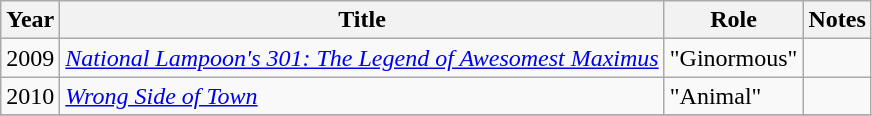<table class="wikitable">
<tr>
<th>Year</th>
<th>Title</th>
<th>Role</th>
<th>Notes</th>
</tr>
<tr>
<td>2009</td>
<td><em><a href='#'>National Lampoon's 301: The Legend of Awesomest Maximus</a></em></td>
<td>"Ginormous"</td>
<td></td>
</tr>
<tr>
<td>2010</td>
<td><em><a href='#'>Wrong Side of Town</a></em></td>
<td>"Animal"</td>
<td></td>
</tr>
<tr>
</tr>
</table>
